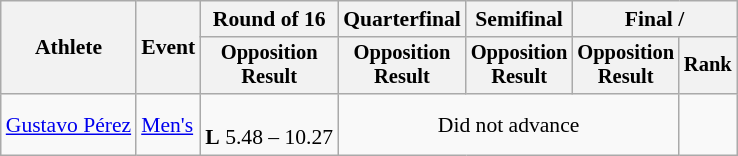<table class=wikitable style=font-size:90%;text-align:center>
<tr>
<th rowspan=2>Athlete</th>
<th rowspan=2>Event</th>
<th>Round of 16</th>
<th>Quarterfinal</th>
<th>Semifinal</th>
<th colspan=2>Final / </th>
</tr>
<tr style=font-size:95%>
<th>Opposition<br>Result</th>
<th>Opposition<br>Result</th>
<th>Opposition<br>Result</th>
<th>Opposition<br>Result</th>
<th>Rank</th>
</tr>
<tr>
<td align=left><a href='#'>Gustavo Pérez</a></td>
<td align=left><a href='#'>Men's</a></td>
<td> <br> <strong>L</strong> 5.48 – 10.27</td>
<td colspan=3>Did not advance</td>
<td></td>
</tr>
</table>
